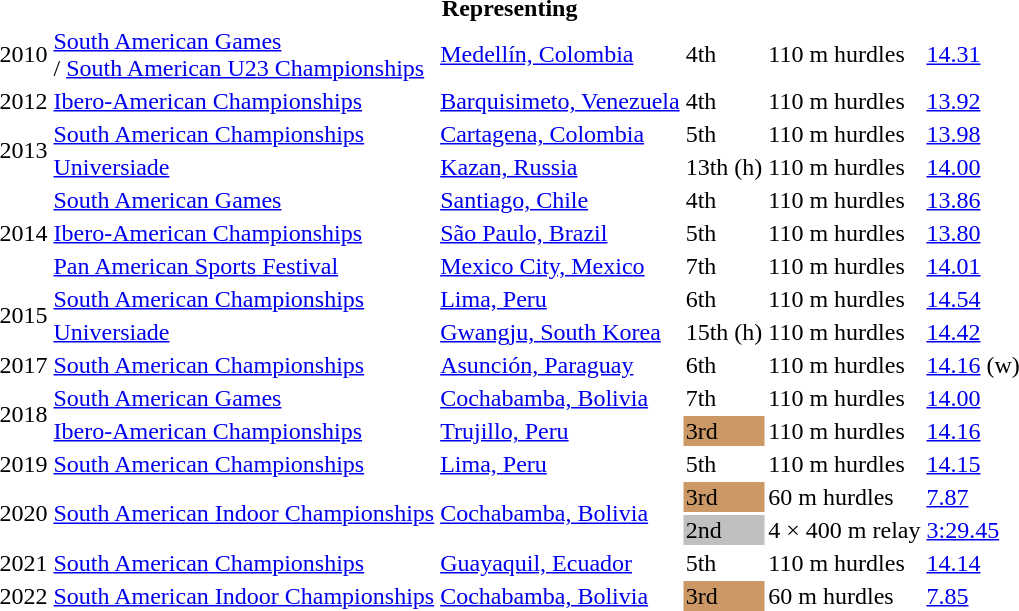<table>
<tr>
<th colspan="6">Representing </th>
</tr>
<tr>
<td>2010</td>
<td><a href='#'>South American Games</a><br>/ <a href='#'>South American U23 Championships</a></td>
<td><a href='#'>Medellín, Colombia</a></td>
<td>4th</td>
<td>110 m hurdles</td>
<td><a href='#'>14.31</a></td>
</tr>
<tr>
<td>2012</td>
<td><a href='#'>Ibero-American Championships</a></td>
<td><a href='#'>Barquisimeto, Venezuela</a></td>
<td>4th</td>
<td>110 m hurdles</td>
<td><a href='#'>13.92</a></td>
</tr>
<tr>
<td rowspan=2>2013</td>
<td><a href='#'>South American Championships</a></td>
<td><a href='#'>Cartagena, Colombia</a></td>
<td>5th</td>
<td>110 m hurdles</td>
<td><a href='#'>13.98</a></td>
</tr>
<tr>
<td><a href='#'>Universiade</a></td>
<td><a href='#'>Kazan, Russia</a></td>
<td>13th (h)</td>
<td>110 m hurdles</td>
<td><a href='#'>14.00</a></td>
</tr>
<tr>
<td rowspan=3>2014</td>
<td><a href='#'>South American Games</a></td>
<td><a href='#'>Santiago, Chile</a></td>
<td>4th</td>
<td>110 m hurdles</td>
<td><a href='#'>13.86</a></td>
</tr>
<tr>
<td><a href='#'>Ibero-American Championships</a></td>
<td><a href='#'>São Paulo, Brazil</a></td>
<td>5th</td>
<td>110 m hurdles</td>
<td><a href='#'>13.80</a></td>
</tr>
<tr>
<td><a href='#'>Pan American Sports Festival</a></td>
<td><a href='#'>Mexico City, Mexico</a></td>
<td>7th</td>
<td>110 m hurdles</td>
<td><a href='#'>14.01</a></td>
</tr>
<tr>
<td rowspan=2>2015</td>
<td><a href='#'>South American Championships</a></td>
<td><a href='#'>Lima, Peru</a></td>
<td>6th</td>
<td>110 m hurdles</td>
<td><a href='#'>14.54</a></td>
</tr>
<tr>
<td><a href='#'>Universiade</a></td>
<td><a href='#'>Gwangju, South Korea</a></td>
<td>15th (h)</td>
<td>110 m hurdles</td>
<td><a href='#'>14.42</a></td>
</tr>
<tr>
<td>2017</td>
<td><a href='#'>South American Championships</a></td>
<td><a href='#'>Asunción, Paraguay</a></td>
<td>6th</td>
<td>110 m hurdles</td>
<td><a href='#'>14.16</a> (w)</td>
</tr>
<tr>
<td rowspan=2>2018</td>
<td><a href='#'>South American Games</a></td>
<td><a href='#'>Cochabamba, Bolivia</a></td>
<td>7th</td>
<td>110 m hurdles</td>
<td><a href='#'>14.00</a></td>
</tr>
<tr>
<td><a href='#'>Ibero-American Championships</a></td>
<td><a href='#'>Trujillo, Peru</a></td>
<td bgcolor=cc9966>3rd</td>
<td>110 m hurdles</td>
<td><a href='#'>14.16</a></td>
</tr>
<tr>
<td>2019</td>
<td><a href='#'>South American Championships</a></td>
<td><a href='#'>Lima, Peru</a></td>
<td>5th</td>
<td>110 m hurdles</td>
<td><a href='#'>14.15</a></td>
</tr>
<tr>
<td rowspan=2>2020</td>
<td rowspan=2><a href='#'>South American Indoor Championships</a></td>
<td rowspan=2><a href='#'>Cochabamba, Bolivia</a></td>
<td bgcolor=cc9966>3rd</td>
<td>60 m hurdles</td>
<td><a href='#'>7.87</a></td>
</tr>
<tr>
<td bgcolor=silver>2nd</td>
<td>4 × 400 m relay</td>
<td><a href='#'>3:29.45</a></td>
</tr>
<tr>
<td>2021</td>
<td><a href='#'>South American Championships</a></td>
<td><a href='#'>Guayaquil, Ecuador</a></td>
<td>5th</td>
<td>110 m hurdles</td>
<td><a href='#'>14.14</a></td>
</tr>
<tr>
<td>2022</td>
<td><a href='#'>South American Indoor Championships</a></td>
<td><a href='#'>Cochabamba, Bolivia</a></td>
<td bgcolor=cc9966>3rd</td>
<td>60 m hurdles</td>
<td><a href='#'>7.85</a></td>
</tr>
</table>
